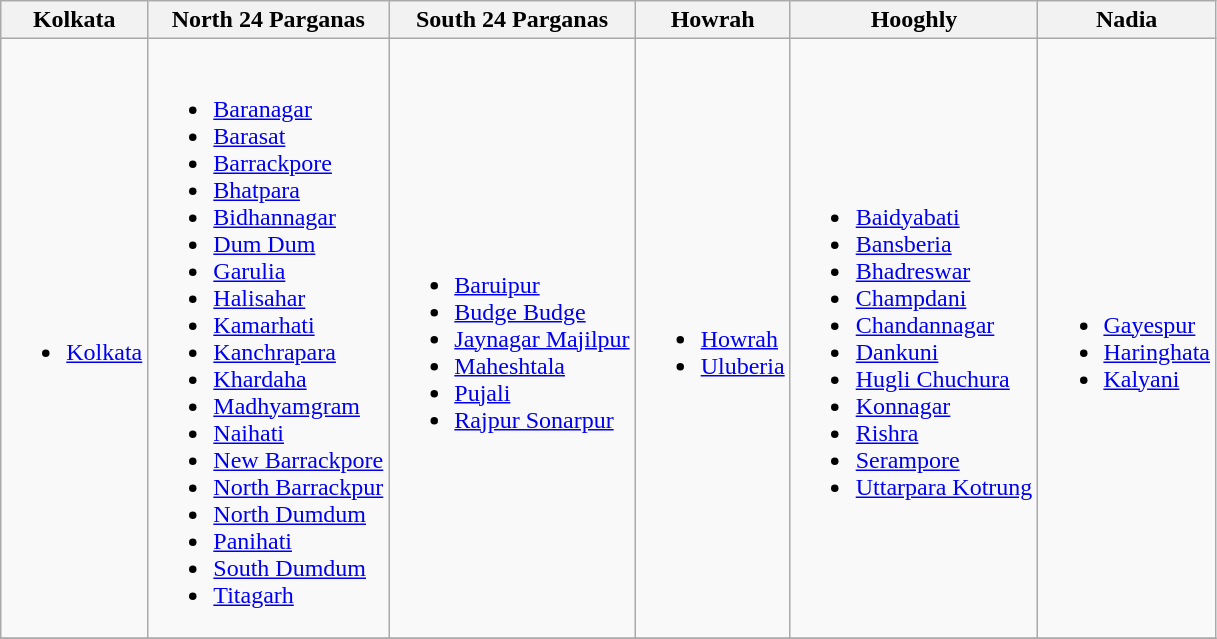<table class="wikitable" style="text-align: left;">
<tr>
<th>Kolkata</th>
<th>North 24 Parganas</th>
<th>South 24 Parganas</th>
<th>Howrah</th>
<th>Hooghly</th>
<th>Nadia</th>
</tr>
<tr>
<td><br><ul><li><a href='#'>Kolkata</a></li></ul></td>
<td><br><ul><li><a href='#'>Baranagar</a></li><li><a href='#'>Barasat</a></li><li><a href='#'>Barrackpore</a></li><li><a href='#'>Bhatpara</a></li><li><a href='#'>Bidhannagar</a></li><li><a href='#'>Dum Dum</a></li><li><a href='#'>Garulia</a></li><li><a href='#'>Halisahar</a></li><li><a href='#'>Kamarhati</a></li><li><a href='#'>Kanchrapara</a></li><li><a href='#'>Khardaha</a></li><li><a href='#'>Madhyamgram</a></li><li><a href='#'>Naihati</a></li><li><a href='#'>New Barrackpore</a></li><li><a href='#'>North Barrackpur</a></li><li><a href='#'>North Dumdum</a></li><li><a href='#'>Panihati</a></li><li><a href='#'>South Dumdum</a></li><li><a href='#'>Titagarh</a></li></ul></td>
<td><br><ul><li><a href='#'>Baruipur</a></li><li><a href='#'>Budge Budge</a></li><li><a href='#'>Jaynagar Majilpur</a></li><li><a href='#'>Maheshtala</a></li><li><a href='#'>Pujali</a></li><li><a href='#'>Rajpur Sonarpur</a></li></ul></td>
<td><br><ul><li><a href='#'>Howrah</a></li><li><a href='#'>Uluberia</a></li></ul></td>
<td><br><ul><li><a href='#'>Baidyabati</a></li><li><a href='#'>Bansberia</a></li><li><a href='#'>Bhadreswar</a></li><li><a href='#'>Champdani</a></li><li><a href='#'>Chandannagar</a></li><li><a href='#'>Dankuni</a></li><li><a href='#'>Hugli Chuchura</a></li><li><a href='#'>Konnagar</a></li><li><a href='#'>Rishra</a></li><li><a href='#'>Serampore</a></li><li><a href='#'>Uttarpara Kotrung</a></li></ul></td>
<td><br><ul><li><a href='#'>Gayespur</a></li><li><a href='#'>Haringhata</a></li><li><a href='#'>Kalyani</a></li></ul></td>
</tr>
<tr>
</tr>
</table>
